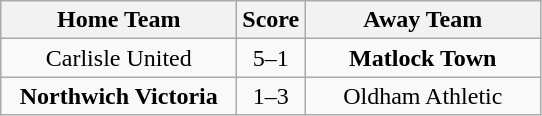<table class="wikitable" style="text-align:center">
<tr>
<th width=150>Home Team</th>
<th width=20>Score</th>
<th width=150>Away Team</th>
</tr>
<tr>
<td>Carlisle United</td>
<td>5–1</td>
<td><strong>Matlock Town</strong></td>
</tr>
<tr>
<td><strong>Northwich Victoria</strong></td>
<td>1–3</td>
<td>Oldham Athletic</td>
</tr>
</table>
